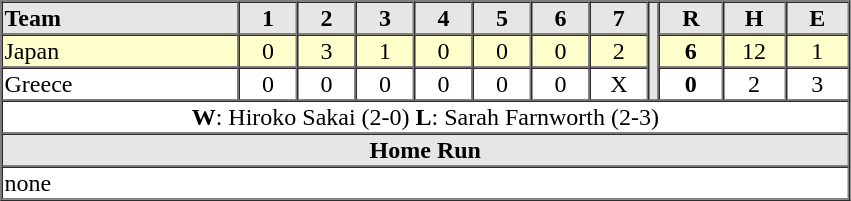<table border=1 cellspacing=0 width=567 style="margin-left:3em;">
<tr style="text-align:center; background-color:#e6e6e6;">
<th align=left width=28%>Team</th>
<th width=33>1</th>
<th width=33>2</th>
<th width=33>3</th>
<th width=33>4</th>
<th width=33>5</th>
<th width=33>6</th>
<th width=33>7</th>
<th rowspan="3" width=3></th>
<th width=36>R</th>
<th width=36>H</th>
<th width=36>E</th>
</tr>
<tr style="text-align:center;" bgcolor="#ffffcc">
<td align=left> Japan</td>
<td>0</td>
<td>3</td>
<td>1</td>
<td>0</td>
<td>0</td>
<td>0</td>
<td>2</td>
<td><strong>6</strong></td>
<td>12</td>
<td>1</td>
</tr>
<tr style="text-align:center;">
<td align=left> Greece</td>
<td>0</td>
<td>0</td>
<td>0</td>
<td>0</td>
<td>0</td>
<td>0</td>
<td>X</td>
<td><strong>0</strong></td>
<td>2</td>
<td>3</td>
</tr>
<tr style="text-align:center;">
<td colspan=13><strong>W</strong>: Hiroko Sakai (2-0) <strong>L</strong>: Sarah Farnworth (2-3)</td>
</tr>
<tr style="text-align:center; background-color:#e6e6e6;">
<th colspan=13>Home Run</th>
</tr>
<tr style="text-align:left;">
<td colspan=13>none</td>
</tr>
</table>
